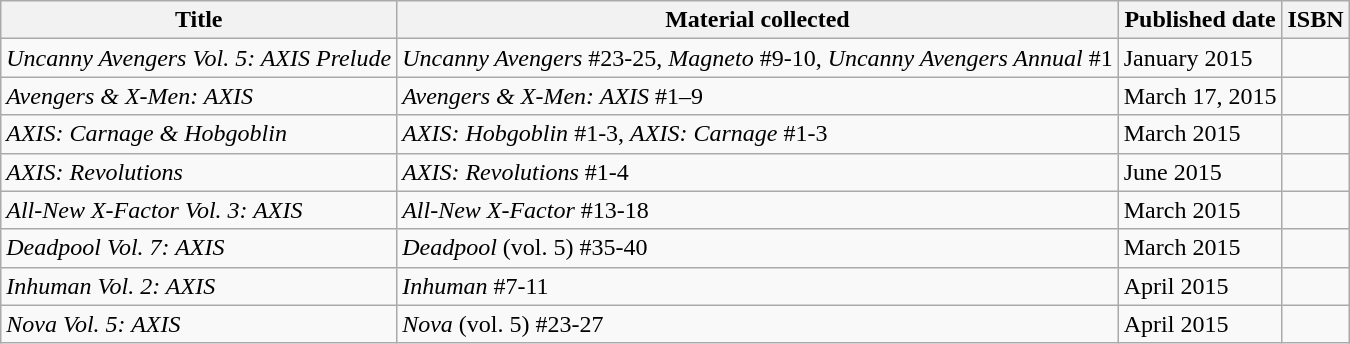<table class="wikitable sortable">
<tr>
<th>Title</th>
<th>Material collected</th>
<th>Published date</th>
<th>ISBN</th>
</tr>
<tr>
<td><em>Uncanny Avengers Vol. 5: AXIS Prelude</em></td>
<td><em>Uncanny Avengers</em> #23-25, <em>Magneto</em> #9-10, <em>Uncanny Avengers Annual</em> #1</td>
<td>January 2015</td>
<td></td>
</tr>
<tr>
<td><em>Avengers & X-Men: AXIS</em></td>
<td><em>Avengers & X-Men: AXIS</em> #1–9</td>
<td>March 17, 2015</td>
<td></td>
</tr>
<tr>
<td><em>AXIS: Carnage & Hobgoblin</em></td>
<td><em>AXIS: Hobgoblin</em> #1-3, <em>AXIS: Carnage</em> #1-3</td>
<td>March 2015</td>
<td></td>
</tr>
<tr>
<td><em>AXIS: Revolutions</em></td>
<td><em>AXIS: Revolutions</em> #1-4</td>
<td>June 2015</td>
<td></td>
</tr>
<tr>
<td><em>All-New X-Factor Vol. 3: AXIS</em></td>
<td><em>All-New X-Factor</em> #13-18</td>
<td>March 2015</td>
<td></td>
</tr>
<tr>
<td><em>Deadpool Vol. 7: AXIS</em></td>
<td><em>Deadpool</em> (vol. 5) #35-40</td>
<td>March 2015</td>
<td></td>
</tr>
<tr>
<td><em>Inhuman Vol. 2: AXIS</em></td>
<td><em>Inhuman</em> #7-11</td>
<td>April 2015</td>
<td></td>
</tr>
<tr>
<td><em>Nova Vol. 5: AXIS</em></td>
<td><em>Nova</em> (vol. 5) #23-27</td>
<td>April 2015</td>
<td></td>
</tr>
</table>
